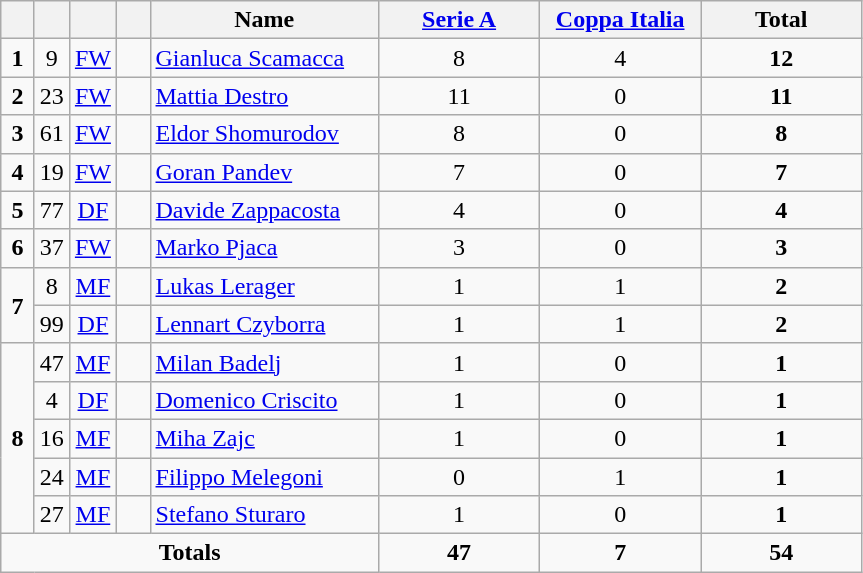<table class="wikitable" style="text-align:center">
<tr>
<th width=15></th>
<th width=15></th>
<th width=15></th>
<th width=15></th>
<th width=145>Name</th>
<th width=100><a href='#'>Serie A</a></th>
<th width=100><a href='#'>Coppa Italia</a></th>
<th width=100>Total</th>
</tr>
<tr>
<td><strong>1</strong></td>
<td>9</td>
<td><a href='#'>FW</a></td>
<td></td>
<td align=left><a href='#'>Gianluca Scamacca</a></td>
<td>8</td>
<td>4</td>
<td><strong>12</strong></td>
</tr>
<tr>
<td><strong>2</strong></td>
<td>23</td>
<td><a href='#'>FW</a></td>
<td></td>
<td align=left><a href='#'>Mattia Destro</a></td>
<td>11</td>
<td>0</td>
<td><strong>11</strong></td>
</tr>
<tr>
<td><strong>3</strong></td>
<td>61</td>
<td><a href='#'>FW</a></td>
<td></td>
<td align=left><a href='#'>Eldor Shomurodov</a></td>
<td>8</td>
<td>0</td>
<td><strong>8</strong></td>
</tr>
<tr>
<td><strong>4</strong></td>
<td>19</td>
<td><a href='#'>FW</a></td>
<td></td>
<td align=left><a href='#'>Goran Pandev</a></td>
<td>7</td>
<td>0</td>
<td><strong>7</strong></td>
</tr>
<tr>
<td><strong>5</strong></td>
<td>77</td>
<td><a href='#'>DF</a></td>
<td></td>
<td align=left><a href='#'>Davide Zappacosta</a></td>
<td>4</td>
<td>0</td>
<td><strong>4</strong></td>
</tr>
<tr>
<td><strong>6</strong></td>
<td>37</td>
<td><a href='#'>FW</a></td>
<td></td>
<td align=left><a href='#'>Marko Pjaca</a></td>
<td>3</td>
<td>0</td>
<td><strong>3</strong></td>
</tr>
<tr>
<td rowspan=2><strong>7</strong></td>
<td>8</td>
<td><a href='#'>MF</a></td>
<td></td>
<td align=left><a href='#'>Lukas Lerager</a></td>
<td>1</td>
<td>1</td>
<td><strong>2</strong></td>
</tr>
<tr>
<td>99</td>
<td><a href='#'>DF</a></td>
<td></td>
<td align=left><a href='#'>Lennart Czyborra</a></td>
<td>1</td>
<td>1</td>
<td><strong>2</strong></td>
</tr>
<tr>
<td rowspan=5><strong>8</strong></td>
<td>47</td>
<td><a href='#'>MF</a></td>
<td></td>
<td align=left><a href='#'>Milan Badelj</a></td>
<td>1</td>
<td>0</td>
<td><strong>1</strong></td>
</tr>
<tr>
<td>4</td>
<td><a href='#'>DF</a></td>
<td></td>
<td align=left><a href='#'>Domenico Criscito</a></td>
<td>1</td>
<td>0</td>
<td><strong>1</strong></td>
</tr>
<tr>
<td>16</td>
<td><a href='#'>MF</a></td>
<td></td>
<td align=left><a href='#'>Miha Zajc</a></td>
<td>1</td>
<td>0</td>
<td><strong>1</strong></td>
</tr>
<tr>
<td>24</td>
<td><a href='#'>MF</a></td>
<td></td>
<td align=left><a href='#'>Filippo Melegoni</a></td>
<td>0</td>
<td>1</td>
<td><strong>1</strong></td>
</tr>
<tr>
<td>27</td>
<td><a href='#'>MF</a></td>
<td></td>
<td align=left><a href='#'>Stefano Sturaro</a></td>
<td>1</td>
<td>0</td>
<td><strong>1</strong></td>
</tr>
<tr>
<td colspan=5><strong>Totals</strong></td>
<td><strong>47</strong></td>
<td><strong>7</strong></td>
<td><strong>54</strong></td>
</tr>
</table>
